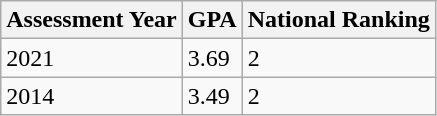<table class="wikitable">
<tr>
<th>Assessment Year</th>
<th>GPA</th>
<th>National Ranking</th>
</tr>
<tr>
<td>2021</td>
<td>3.69</td>
<td>2</td>
</tr>
<tr>
<td>2014</td>
<td>3.49</td>
<td>2</td>
</tr>
</table>
